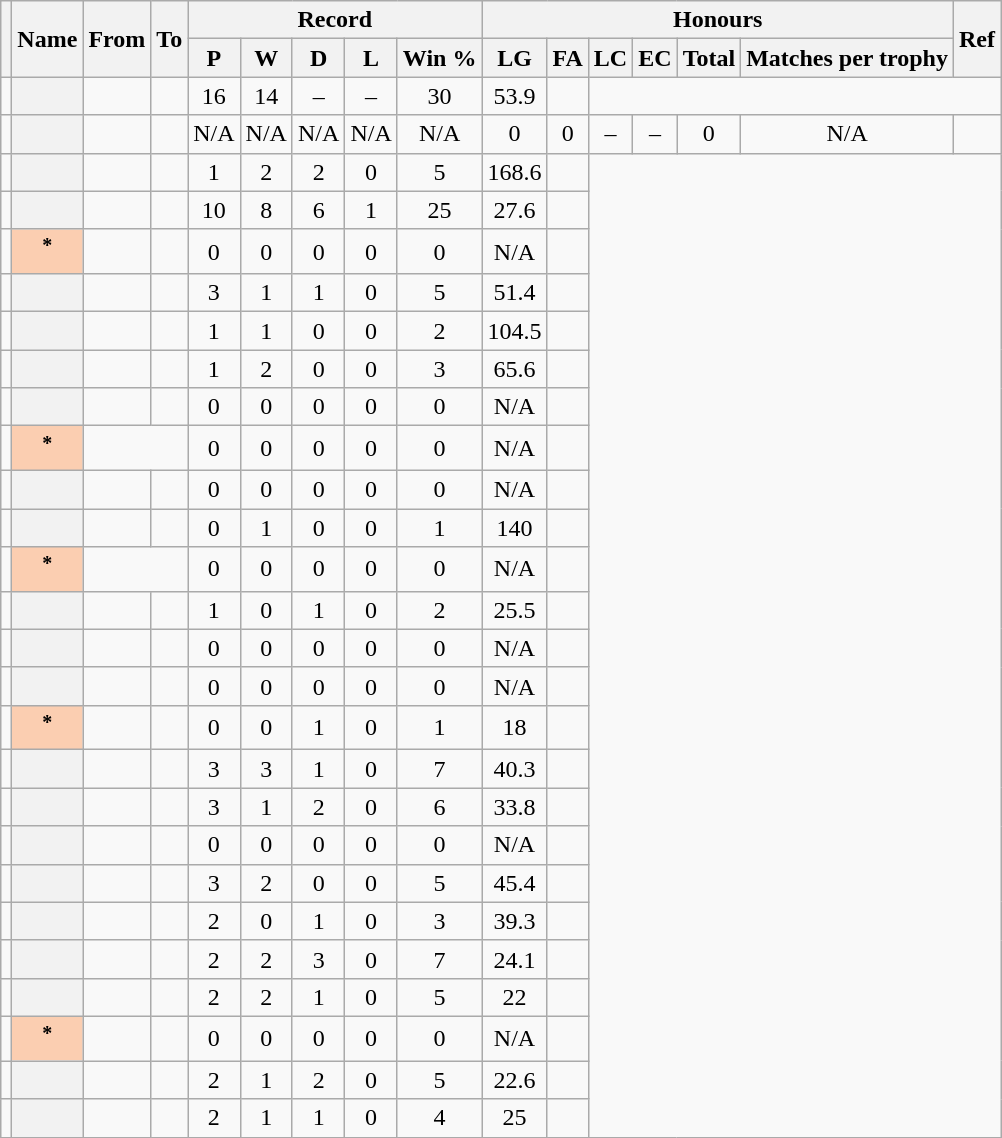<table class="wikitable plainrowheaders sortable" style="text-align:center">
<tr>
<th rowspan="2" scope=col></th>
<th rowspan="2" scope=col>Name</th>
<th rowspan="2" scope=col>From</th>
<th rowspan="2" class="unsortable" scope=col>To</th>
<th colspan="5">Record</th>
<th colspan="6">Honours</th>
<th rowspan="2" class="unsortable">Ref</th>
</tr>
<tr>
<th scope=col>P</th>
<th scope=col>W</th>
<th scope=col>D</th>
<th scope=col>L</th>
<th scope=col>Win %</th>
<th scope=col>LG</th>
<th scope=col>FA</th>
<th scope=col>LC</th>
<th scope=col>EC</th>
<th>Total</th>
<th>Matches per trophy</th>
</tr>
<tr>
<td></td>
<th scope=row style=text-align:left></th>
<td align=left></td>
<td align=left><br></td>
<td>16</td>
<td>14</td>
<td>–</td>
<td>–</td>
<td>30</td>
<td>53.9</td>
<td></td>
</tr>
<tr>
<td></td>
<th scope=row style=text-align:left></th>
<td align=left></td>
<td align=left></td>
<td>N/A</td>
<td>N/A</td>
<td>N/A</td>
<td>N/A</td>
<td>N/A</td>
<td>0</td>
<td>0</td>
<td>–</td>
<td>–</td>
<td>0</td>
<td>N/A</td>
<td></td>
</tr>
<tr>
<td></td>
<th scope=row style=text-align:left></th>
<td align=left></td>
<td align=left><br></td>
<td>1</td>
<td>2</td>
<td>2</td>
<td>0</td>
<td>5</td>
<td>168.6</td>
<td></td>
</tr>
<tr>
<td></td>
<th scope=row style=text-align:left></th>
<td align=left></td>
<td align=left><br></td>
<td>10</td>
<td>8</td>
<td>6</td>
<td>1</td>
<td>25</td>
<td>27.6</td>
<td></td>
</tr>
<tr>
<td></td>
<th scope=row style=background:#FBCEB1><em></em><sup>*</sup></th>
<td align=left></td>
<td align=left><br></td>
<td>0</td>
<td>0</td>
<td>0</td>
<td>0</td>
<td>0</td>
<td>N/A</td>
<td></td>
</tr>
<tr>
<td></td>
<th scope=row style=text-align:left></th>
<td align=left></td>
<td align=left><br></td>
<td>3</td>
<td>1</td>
<td>1</td>
<td>0</td>
<td>5</td>
<td>51.4</td>
<td></td>
</tr>
<tr>
<td></td>
<th scope=row style=text-align:left></th>
<td align=left></td>
<td align=left><br></td>
<td>1</td>
<td>1</td>
<td>0</td>
<td>0</td>
<td>2</td>
<td>104.5</td>
<td></td>
</tr>
<tr>
<td></td>
<th scope=row style=text-align:left></th>
<td align=left></td>
<td align=left><br></td>
<td>1</td>
<td>2</td>
<td>0</td>
<td>0</td>
<td>3</td>
<td>65.6</td>
<td></td>
</tr>
<tr>
<td></td>
<th scope=row style=text-align:left></th>
<td align=left></td>
<td align=left><br></td>
<td>0</td>
<td>0</td>
<td>0</td>
<td>0</td>
<td>0</td>
<td>N/A</td>
<td></td>
</tr>
<tr>
<td></td>
<th scope=row style=background:#FBCEB1><em></em><sup>*</sup></th>
<td colspan="2" align=left><br></td>
<td>0</td>
<td>0</td>
<td>0</td>
<td>0</td>
<td>0</td>
<td>N/A</td>
<td></td>
</tr>
<tr>
<td></td>
<th scope=row style=text-align:left></th>
<td align=left></td>
<td align=left><br></td>
<td>0</td>
<td>0</td>
<td>0</td>
<td>0</td>
<td>0</td>
<td>N/A</td>
<td></td>
</tr>
<tr>
<td></td>
<th scope=row style=text-align:left></th>
<td align=left></td>
<td align=left><br></td>
<td>0</td>
<td>1</td>
<td>0</td>
<td>0</td>
<td>1</td>
<td>140</td>
<td></td>
</tr>
<tr>
<td></td>
<th scope=row style=background:#FBCEB1><em></em><sup>*</sup></th>
<td colspan="2" align=left><br></td>
<td>0</td>
<td>0</td>
<td>0</td>
<td>0</td>
<td>0</td>
<td>N/A</td>
<td></td>
</tr>
<tr>
<td></td>
<th scope=row style=text-align:left></th>
<td align=left></td>
<td align=left><br></td>
<td>1</td>
<td>0</td>
<td>1</td>
<td>0</td>
<td>2</td>
<td>25.5</td>
<td></td>
</tr>
<tr>
<td></td>
<th scope=row style=text-align:left></th>
<td align=left></td>
<td align=left><br></td>
<td>0</td>
<td>0</td>
<td>0</td>
<td>0</td>
<td>0</td>
<td>N/A</td>
<td></td>
</tr>
<tr>
<td></td>
<th scope=row style=text-align:left></th>
<td align=left></td>
<td align=left><br></td>
<td>0</td>
<td>0</td>
<td>0</td>
<td>0</td>
<td>0</td>
<td>N/A</td>
<td></td>
</tr>
<tr>
<td></td>
<th scope=row style=background:#FBCEB1><em></em><sup>*</sup></th>
<td align=left></td>
<td align=left><br></td>
<td>0</td>
<td>0</td>
<td>1</td>
<td>0</td>
<td>1</td>
<td>18</td>
<td></td>
</tr>
<tr>
<td></td>
<th scope=row style=text-align:left></th>
<td align=left></td>
<td align=left><br></td>
<td>3</td>
<td>3</td>
<td>1</td>
<td>0</td>
<td>7</td>
<td>40.3</td>
<td></td>
</tr>
<tr>
<td></td>
<th scope=row style=text-align:left></th>
<td align=left></td>
<td align=left><br></td>
<td>3</td>
<td>1</td>
<td>2</td>
<td>0</td>
<td>6</td>
<td>33.8</td>
<td></td>
</tr>
<tr>
<td></td>
<th scope=row style=text-align:left></th>
<td align=left></td>
<td align=left><br></td>
<td>0</td>
<td>0</td>
<td>0</td>
<td>0</td>
<td>0</td>
<td>N/A</td>
<td></td>
</tr>
<tr>
<td></td>
<th scope=row style=text-align:left></th>
<td align=left></td>
<td align=left><br></td>
<td>3</td>
<td>2</td>
<td>0</td>
<td>0</td>
<td>5</td>
<td>45.4</td>
<td></td>
</tr>
<tr>
<td></td>
<th scope=row style=text-align:left></th>
<td align=left></td>
<td align=left><br></td>
<td>2</td>
<td>0</td>
<td>1</td>
<td>0</td>
<td>3</td>
<td>39.3</td>
<td></td>
</tr>
<tr>
<td></td>
<th scope=row style=text-align:left></th>
<td align=left></td>
<td align=left><br></td>
<td>2</td>
<td>2</td>
<td>3</td>
<td>0</td>
<td>7</td>
<td>24.1</td>
<td></td>
</tr>
<tr>
<td></td>
<th scope=row style=text-align:left></th>
<td align=left></td>
<td align=left><br></td>
<td>2</td>
<td>2</td>
<td>1</td>
<td>0</td>
<td>5</td>
<td>22</td>
<td></td>
</tr>
<tr>
<td></td>
<th scope=row style=background:#FBCEB1><em></em><sup>*</sup></th>
<td align=left></td>
<td align=left><br></td>
<td>0</td>
<td>0</td>
<td>0</td>
<td>0</td>
<td>0</td>
<td>N/A</td>
<td></td>
</tr>
<tr>
<td></td>
<th scope=row style=text-align:left></th>
<td align=left></td>
<td align=left><br></td>
<td>2</td>
<td>1</td>
<td>2</td>
<td>0</td>
<td>5</td>
<td>22.6</td>
<td></td>
</tr>
<tr>
<td></td>
<th scope=row style=text-align:left></th>
<td align=left></td>
<td align=left><br></td>
<td>2</td>
<td>1</td>
<td>1</td>
<td>0</td>
<td>4</td>
<td>25</td>
<td></td>
</tr>
<tr>
</tr>
</table>
